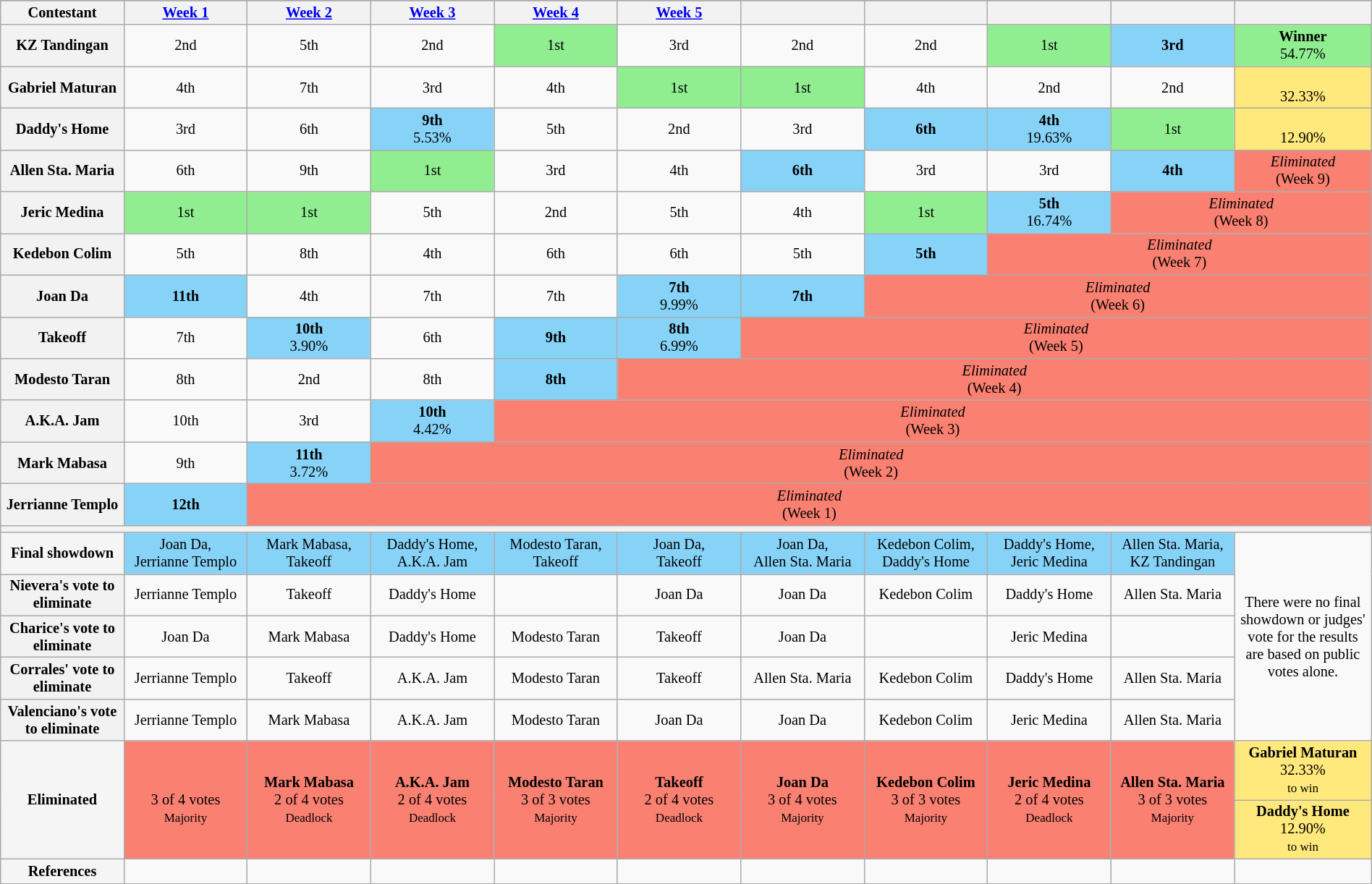<table class="wikitable" style="text-align:center; font-size:85%; line-height:16px; width:100%;">
<tr>
</tr>
<tr>
<th style="width:9%" scope="col">Contestant</th>
<th style="width:9%" scope="col"><a href='#'>Week 1</a></th>
<th style="width:9%" scope="col"><a href='#'>Week 2</a></th>
<th style="width:9%" scope="col"><a href='#'>Week 3</a></th>
<th style="width:9%" scope="col"><a href='#'>Week 4</a></th>
<th style="width:9%" scope="col"><a href='#'>Week 5</a></th>
<th style="width:9%" scope="col"></th>
<th style="width:9%" scope="col"></th>
<th style="width:9%" scope="col"></th>
<th style="width:9%" scope="col"></th>
<th style="width:12%" scope="col"></th>
</tr>
<tr>
<th scope="row">KZ Tandingan</th>
<td>2nd</td>
<td>5th</td>
<td>2nd</td>
<td style="background:lightgreen">1st</td>
<td>3rd</td>
<td>2nd</td>
<td>2nd</td>
<td style="background:lightgreen">1st</td>
<td style="background:#87D3F8"><strong>3rd</strong></td>
<td style="background:lightgreen"><strong>Winner</strong><br>54.77%</td>
</tr>
<tr>
<th scope="row">Gabriel Maturan</th>
<td>4th</td>
<td>7th</td>
<td>3rd</td>
<td>4th</td>
<td style="background:lightgreen">1st</td>
<td style="background:lightgreen">1st</td>
<td>4th</td>
<td>2nd</td>
<td>2nd</td>
<td style="background:#FFE87C"><strong></strong><br>32.33%</td>
</tr>
<tr>
<th scope="row">Daddy's Home</th>
<td>3rd</td>
<td>6th</td>
<td style="background:#87D3F8"><strong>9th</strong><br>5.53%</td>
<td>5th</td>
<td>2nd</td>
<td>3rd</td>
<td style="background:#87D3F8"><strong>6th</strong></td>
<td style="background:#87D3F8"><strong>4th</strong><br>19.63%</td>
<td style="background:lightgreen">1st</td>
<td style="background:#FFE87C;"><strong></strong><br>12.90%</td>
</tr>
<tr>
<th scope="row">Allen Sta. Maria</th>
<td>6th</td>
<td>9th</td>
<td style="background:lightgreen">1st</td>
<td>3rd</td>
<td>4th</td>
<td style="background:#87D3F8"><strong>6th</strong></td>
<td>3rd</td>
<td>3rd</td>
<td style="background:#87D3F8"><strong>4th</strong></td>
<td bgcolor="salmon"><em>Eliminated</em><br>(Week 9)</td>
</tr>
<tr>
<th scope="row">Jeric Medina</th>
<td style="background:lightgreen">1st</td>
<td style="background:lightgreen">1st</td>
<td>5th</td>
<td>2nd</td>
<td>5th</td>
<td>4th</td>
<td style="background:lightgreen">1st</td>
<td style="background:#87D3F8"><strong>5th</strong><br>16.74%</td>
<td bgcolor="salmon" colspan="2"><em>Eliminated</em><br>(Week 8)</td>
</tr>
<tr>
<th scope="row">Kedebon Colim</th>
<td>5th</td>
<td>8th</td>
<td>4th</td>
<td>6th</td>
<td>6th</td>
<td>5th</td>
<td style="background:#87D3F8"><strong>5th</strong></td>
<td bgcolor="salmon" colspan="3"><em>Eliminated</em><br>(Week 7)</td>
</tr>
<tr>
<th scope="row">Joan Da</th>
<td style="background:#87D3F8"><strong>11th</strong></td>
<td>4th</td>
<td>7th</td>
<td>7th</td>
<td style="background:#87D3F8"><strong>7th</strong><br>9.99%</td>
<td style="background:#87D3F8"><strong>7th</strong></td>
<td bgcolor="salmon" colspan="4"><em>Eliminated</em><br>(Week 6)</td>
</tr>
<tr>
<th scope="row">Takeoff</th>
<td>7th</td>
<td style="background:#87D3F8"><strong>10th</strong><br>3.90%</td>
<td>6th</td>
<td style="background:#87D3F8"><strong>9th</strong></td>
<td style="background:#87D3F8"><strong>8th</strong><br>6.99%</td>
<td style="background:salmon" colspan="5"><em>Eliminated</em><br>(Week 5)</td>
</tr>
<tr>
<th scope="row">Modesto Taran</th>
<td>8th</td>
<td>2nd</td>
<td>8th</td>
<td style="background:#87D3F8"><strong>8th</strong></td>
<td style="background:salmon" colspan="6"><em>Eliminated</em><br>(Week 4)</td>
</tr>
<tr>
<th scope="row">A.K.A. Jam</th>
<td>10th</td>
<td>3rd</td>
<td style="background:#87D3F8;"><strong>10th</strong><br>4.42%</td>
<td style="background:salmon" colspan="7"><em>Eliminated</em><br>(Week 3)</td>
</tr>
<tr>
<th scope="row">Mark Mabasa</th>
<td>9th</td>
<td style="background:#87D3F8;"><strong>11th</strong><br>3.72%</td>
<td style="background:salmon" colspan="8"><em>Eliminated</em><br>(Week 2)</td>
</tr>
<tr>
<th scope="row">Jerrianne Templo</th>
<td style="background:#87D3F8"><strong>12th</strong></td>
<td style="background:salmon" colspan="9"><em>Eliminated</em><br>(Week 1)</td>
</tr>
<tr>
<th colspan="11"></th>
</tr>
<tr>
<th style="background:#F5F5F5" scope="row"><strong>Final showdown</strong></th>
<td style="background:#87D3F8">Joan Da,<br>Jerrianne Templo</td>
<td style="background:#87D3F8">Mark Mabasa,<br>Takeoff</td>
<td style="background:#87D3F8">Daddy's Home,<br>A.K.A. Jam</td>
<td style="background:#87D3F8">Modesto Taran,<br>Takeoff</td>
<td style="background:#87D3F8">Joan Da,<br>Takeoff</td>
<td style="background:#87D3F8">Joan Da,<br>Allen Sta. Maria</td>
<td style="background:#87D3F8">Kedebon Colim,<br>Daddy's Home</td>
<td style="background:#87D3F8">Daddy's Home,<br>Jeric Medina</td>
<td style="background:#87D3F8">Allen Sta. Maria,<br>KZ Tandingan</td>
<td rowspan="5">There were no final showdown or judges' vote for the results are based on public votes alone.</td>
</tr>
<tr>
<th scope="row">Nievera's vote to eliminate</th>
<td>Jerrianne Templo</td>
<td>Takeoff</td>
<td>Daddy's Home</td>
<td></td>
<td>Joan Da</td>
<td>Joan Da</td>
<td>Kedebon Colim</td>
<td>Daddy's Home</td>
<td>Allen Sta. Maria</td>
</tr>
<tr>
<th scope="row">Charice's vote to eliminate</th>
<td>Joan Da</td>
<td>Mark Mabasa</td>
<td>Daddy's Home</td>
<td>Modesto Taran</td>
<td>Takeoff</td>
<td>Joan Da</td>
<td></td>
<td>Jeric Medina</td>
<td></td>
</tr>
<tr>
<th scope="row">Corrales' vote to eliminate</th>
<td>Jerrianne Templo</td>
<td>Takeoff</td>
<td>A.K.A. Jam</td>
<td>Modesto Taran</td>
<td>Takeoff</td>
<td>Allen Sta. Maria</td>
<td>Kedebon Colim</td>
<td>Daddy's Home</td>
<td>Allen Sta. Maria</td>
</tr>
<tr>
<th scope="row">Valenciano's vote to eliminate</th>
<td>Jerrianne Templo</td>
<td>Mark Mabasa</td>
<td>A.K.A. Jam</td>
<td>Modesto Taran</td>
<td>Joan Da</td>
<td>Joan Da</td>
<td>Kedebon Colim</td>
<td>Jeric Medina</td>
<td>Allen Sta. Maria</td>
</tr>
<tr>
<th style="background:#F5F5F5" scope="row" rowspan="2">Eliminated</th>
<td style="background:salmon;" rowspan="2"><strong></strong><br>3 of 4 votes<br><small>Majority</small></td>
<td style="background:salmon;" rowspan="2"><strong>Mark Mabasa</strong><br>2 of 4 votes<br><small>Deadlock</small></td>
<td style="background:salmon;" rowspan="2"><strong>A.K.A. Jam</strong><br>2 of 4 votes<br><small>Deadlock</small></td>
<td style="background:salmon;" rowspan="2"><strong>Modesto Taran</strong><br>3 of 3 votes<br><small>Majority</small></td>
<td style="background:salmon;" rowspan="2"><strong>Takeoff</strong><br>2 of 4 votes<br><small>Deadlock</small></td>
<td style="background:salmon;" rowspan="2"><strong>Joan Da</strong><br>3 of 4 votes<br><small>Majority</small></td>
<td style="background:salmon;" rowspan="2"><strong>Kedebon Colim</strong><br>3 of 3 votes<br><small>Majority</small></td>
<td style="background:salmon;" rowspan="2"><strong>Jeric Medina</strong><br>2 of 4 votes<br><small>Deadlock</small></td>
<td style="background:salmon;" rowspan="2"><strong>Allen Sta. Maria</strong><br>3 of 3 votes<br><small>Majority</small></td>
<td style="background:#FFE87C;"><strong>Gabriel Maturan</strong><br>32.33%<br><small>to win</small></td>
</tr>
<tr>
<td style="background:#FFE87C;"><strong>Daddy's Home</strong><br>12.90%<br><small>to win</small></td>
</tr>
<tr>
<th style="background:#F5F5F5" scope="row">References</th>
<td></td>
<td></td>
<td></td>
<td></td>
<td></td>
<td></td>
<td></td>
<td></td>
<td></td>
<td colspan="2"></td>
</tr>
<tr>
</tr>
</table>
